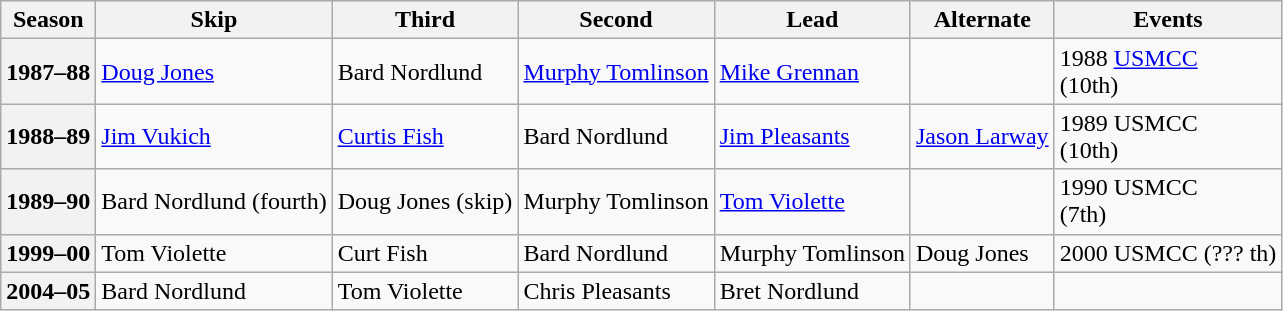<table class="wikitable">
<tr>
<th scope="col">Season</th>
<th scope="col">Skip</th>
<th scope="col">Third</th>
<th scope="col">Second</th>
<th scope="col">Lead</th>
<th scope="col">Alternate</th>
<th scope="col">Events</th>
</tr>
<tr>
<th scope="row">1987–88</th>
<td><a href='#'>Doug Jones</a></td>
<td>Bard Nordlund</td>
<td><a href='#'>Murphy Tomlinson</a></td>
<td><a href='#'>Mike Grennan</a></td>
<td></td>
<td>1988 <a href='#'>USMCC</a> <br> (10th)</td>
</tr>
<tr>
<th scope="row">1988–89</th>
<td><a href='#'>Jim Vukich</a></td>
<td><a href='#'>Curtis Fish</a></td>
<td>Bard Nordlund</td>
<td><a href='#'>Jim Pleasants</a></td>
<td><a href='#'>Jason Larway</a></td>
<td>1989 USMCC <br> (10th)</td>
</tr>
<tr>
<th scope="row">1989–90</th>
<td>Bard Nordlund (fourth)</td>
<td>Doug Jones (skip)</td>
<td>Murphy Tomlinson</td>
<td><a href='#'>Tom Violette</a></td>
<td></td>
<td>1990 USMCC <br> (7th)</td>
</tr>
<tr>
<th scope="row">1999–00</th>
<td>Tom Violette</td>
<td>Curt Fish</td>
<td>Bard Nordlund</td>
<td>Murphy Tomlinson</td>
<td>Doug Jones</td>
<td>2000 USMCC (??? th)</td>
</tr>
<tr>
<th scope="row">2004–05</th>
<td>Bard Nordlund</td>
<td>Tom Violette</td>
<td>Chris Pleasants</td>
<td>Bret Nordlund</td>
<td></td>
<td></td>
</tr>
</table>
